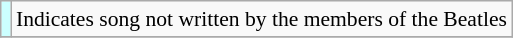<table class="wikitable" style="font-size:90%;">
<tr>
<th scope="row" style="background-color:#CCFFFF"></th>
<td>Indicates song not written by the members of the Beatles</td>
</tr>
<tr>
</tr>
</table>
